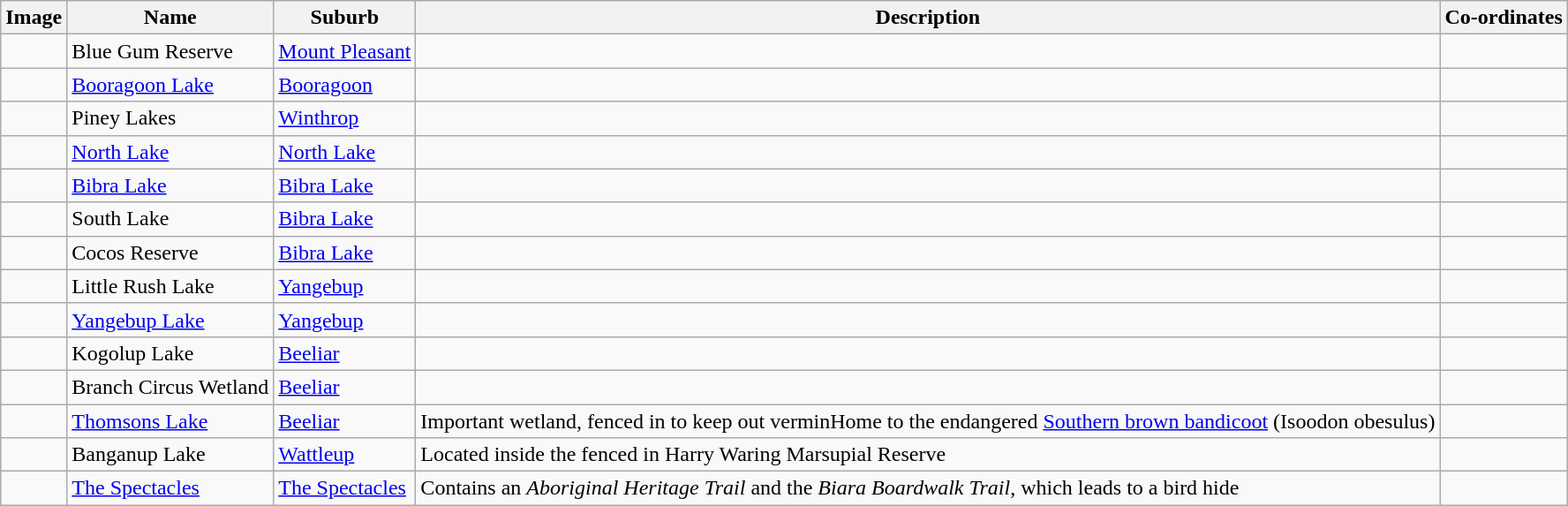<table class="wikitable sortable">
<tr>
<th>Image</th>
<th>Name</th>
<th>Suburb</th>
<th>Description</th>
<th>Co-ordinates</th>
</tr>
<tr>
<td></td>
<td>Blue Gum Reserve</td>
<td><a href='#'>Mount Pleasant</a></td>
<td></td>
<td></td>
</tr>
<tr>
<td></td>
<td><a href='#'>Booragoon Lake</a></td>
<td><a href='#'>Booragoon</a></td>
<td></td>
<td></td>
</tr>
<tr>
<td></td>
<td>Piney Lakes</td>
<td><a href='#'>Winthrop</a></td>
<td></td>
<td></td>
</tr>
<tr>
<td></td>
<td><a href='#'>North Lake</a></td>
<td><a href='#'>North Lake</a></td>
<td></td>
<td></td>
</tr>
<tr>
<td></td>
<td><a href='#'>Bibra Lake</a></td>
<td><a href='#'>Bibra Lake</a></td>
<td></td>
<td></td>
</tr>
<tr>
<td></td>
<td>South Lake</td>
<td><a href='#'>Bibra Lake</a></td>
<td></td>
<td></td>
</tr>
<tr>
<td></td>
<td>Cocos Reserve</td>
<td><a href='#'>Bibra Lake</a></td>
<td></td>
<td></td>
</tr>
<tr>
<td></td>
<td>Little Rush Lake</td>
<td><a href='#'>Yangebup</a></td>
<td></td>
<td></td>
</tr>
<tr>
<td></td>
<td><a href='#'>Yangebup Lake</a></td>
<td><a href='#'>Yangebup</a></td>
<td></td>
<td></td>
</tr>
<tr>
<td></td>
<td>Kogolup Lake</td>
<td><a href='#'>Beeliar</a></td>
<td></td>
<td></td>
</tr>
<tr>
<td></td>
<td>Branch Circus Wetland</td>
<td><a href='#'>Beeliar</a></td>
<td></td>
<td></td>
</tr>
<tr>
<td></td>
<td><a href='#'>Thomsons Lake</a></td>
<td><a href='#'>Beeliar</a></td>
<td>Important wetland, fenced in to keep out verminHome to the endangered <a href='#'>Southern brown bandicoot</a> (Isoodon obesulus)</td>
<td></td>
</tr>
<tr>
<td></td>
<td>Banganup Lake</td>
<td><a href='#'>Wattleup</a></td>
<td>Located inside the fenced in Harry Waring Marsupial Reserve</td>
<td></td>
</tr>
<tr>
<td></td>
<td><a href='#'>The Spectacles</a></td>
<td><a href='#'>The Spectacles</a></td>
<td>Contains an <em>Aboriginal Heritage Trail</em> and the <em>Biara Boardwalk Trail</em>, which leads to a bird hide</td>
<td></td>
</tr>
</table>
